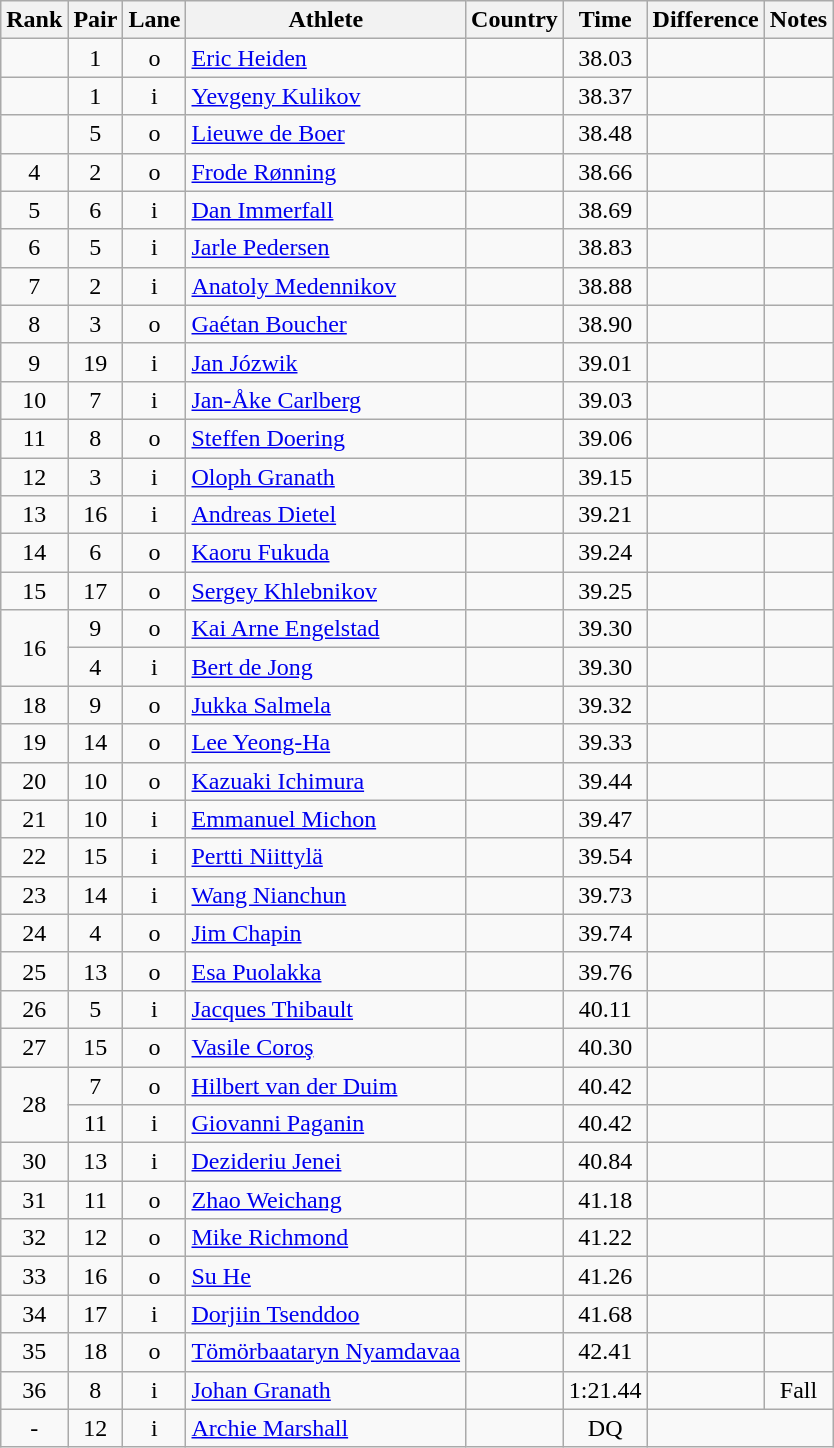<table class="wikitable sortable" style="text-align:center">
<tr>
<th>Rank</th>
<th>Pair</th>
<th>Lane</th>
<th>Athlete</th>
<th>Country</th>
<th>Time</th>
<th>Difference</th>
<th>Notes</th>
</tr>
<tr>
<td></td>
<td>1</td>
<td>o</td>
<td align=left><a href='#'>Eric Heiden</a></td>
<td align=left></td>
<td>38.03</td>
<td></td>
<td></td>
</tr>
<tr>
<td></td>
<td>1</td>
<td>i</td>
<td align=left><a href='#'>Yevgeny Kulikov</a></td>
<td align=left></td>
<td>38.37</td>
<td></td>
<td></td>
</tr>
<tr>
<td></td>
<td>5</td>
<td>o</td>
<td align=left><a href='#'>Lieuwe de Boer</a></td>
<td align=left></td>
<td>38.48</td>
<td></td>
<td></td>
</tr>
<tr>
<td>4</td>
<td>2</td>
<td>o</td>
<td align=left><a href='#'>Frode Rønning</a></td>
<td align=left></td>
<td>38.66</td>
<td></td>
<td></td>
</tr>
<tr>
<td>5</td>
<td>6</td>
<td>i</td>
<td align=left><a href='#'>Dan Immerfall</a></td>
<td align=left></td>
<td>38.69</td>
<td></td>
<td></td>
</tr>
<tr>
<td>6</td>
<td>5</td>
<td>i</td>
<td align=left><a href='#'>Jarle Pedersen</a></td>
<td align=left></td>
<td>38.83</td>
<td></td>
<td></td>
</tr>
<tr>
<td>7</td>
<td>2</td>
<td>i</td>
<td align=left><a href='#'>Anatoly Medennikov</a></td>
<td align=left></td>
<td>38.88</td>
<td></td>
<td></td>
</tr>
<tr>
<td>8</td>
<td>3</td>
<td>o</td>
<td align=left><a href='#'>Gaétan Boucher</a></td>
<td align=left></td>
<td>38.90</td>
<td></td>
<td></td>
</tr>
<tr>
<td>9</td>
<td>19</td>
<td>i</td>
<td align=left><a href='#'>Jan Józwik</a></td>
<td align=left></td>
<td>39.01</td>
<td></td>
<td></td>
</tr>
<tr>
<td>10</td>
<td>7</td>
<td>i</td>
<td align=left><a href='#'>Jan-Åke Carlberg</a></td>
<td align=left></td>
<td>39.03</td>
<td></td>
<td></td>
</tr>
<tr>
<td>11</td>
<td>8</td>
<td>o</td>
<td align=left><a href='#'>Steffen Doering</a></td>
<td align=left></td>
<td>39.06</td>
<td></td>
<td></td>
</tr>
<tr>
<td>12</td>
<td>3</td>
<td>i</td>
<td align=left><a href='#'>Oloph Granath</a></td>
<td align=left></td>
<td>39.15</td>
<td></td>
<td></td>
</tr>
<tr>
<td>13</td>
<td>16</td>
<td>i</td>
<td align=left><a href='#'>Andreas Dietel</a></td>
<td align=left></td>
<td>39.21</td>
<td></td>
<td></td>
</tr>
<tr>
<td>14</td>
<td>6</td>
<td>o</td>
<td align=left><a href='#'>Kaoru Fukuda</a></td>
<td align=left></td>
<td>39.24</td>
<td></td>
<td></td>
</tr>
<tr>
<td>15</td>
<td>17</td>
<td>o</td>
<td align=left><a href='#'>Sergey Khlebnikov</a></td>
<td align=left></td>
<td>39.25</td>
<td></td>
<td></td>
</tr>
<tr>
<td rowspan=2>16</td>
<td>9</td>
<td>o</td>
<td align=left><a href='#'>Kai Arne Engelstad</a></td>
<td align=left></td>
<td>39.30</td>
<td></td>
<td></td>
</tr>
<tr>
<td>4</td>
<td>i</td>
<td align=left><a href='#'>Bert de Jong</a></td>
<td align=left></td>
<td>39.30</td>
<td></td>
<td></td>
</tr>
<tr>
<td>18</td>
<td>9</td>
<td>o</td>
<td align=left><a href='#'>Jukka Salmela</a></td>
<td align=left></td>
<td>39.32</td>
<td></td>
<td></td>
</tr>
<tr>
<td>19</td>
<td>14</td>
<td>o</td>
<td align=left><a href='#'>Lee Yeong-Ha</a></td>
<td align=left></td>
<td>39.33</td>
<td></td>
<td></td>
</tr>
<tr>
<td>20</td>
<td>10</td>
<td>o</td>
<td align=left><a href='#'>Kazuaki Ichimura</a></td>
<td align=left></td>
<td>39.44</td>
<td></td>
<td></td>
</tr>
<tr>
<td>21</td>
<td>10</td>
<td>i</td>
<td align=left><a href='#'>Emmanuel Michon</a></td>
<td align=left></td>
<td>39.47</td>
<td></td>
<td></td>
</tr>
<tr>
<td>22</td>
<td>15</td>
<td>i</td>
<td align=left><a href='#'>Pertti Niittylä</a></td>
<td align=left></td>
<td>39.54</td>
<td></td>
<td></td>
</tr>
<tr>
<td>23</td>
<td>14</td>
<td>i</td>
<td align=left><a href='#'>Wang Nianchun</a></td>
<td align=left></td>
<td>39.73</td>
<td></td>
<td></td>
</tr>
<tr>
<td>24</td>
<td>4</td>
<td>o</td>
<td align=left><a href='#'>Jim Chapin</a></td>
<td align=left></td>
<td>39.74</td>
<td></td>
<td></td>
</tr>
<tr>
<td>25</td>
<td>13</td>
<td>o</td>
<td align=left><a href='#'>Esa Puolakka</a></td>
<td align=left></td>
<td>39.76</td>
<td></td>
<td></td>
</tr>
<tr>
<td>26</td>
<td>5</td>
<td>i</td>
<td align=left><a href='#'>Jacques Thibault</a></td>
<td align=left></td>
<td>40.11</td>
<td></td>
<td></td>
</tr>
<tr>
<td>27</td>
<td>15</td>
<td>o</td>
<td align=left><a href='#'>Vasile Coroş</a></td>
<td align=left></td>
<td>40.30</td>
<td></td>
<td></td>
</tr>
<tr>
<td rowspan=2>28</td>
<td>7</td>
<td>o</td>
<td align=left><a href='#'>Hilbert van der Duim</a></td>
<td align=left></td>
<td>40.42</td>
<td></td>
<td></td>
</tr>
<tr>
<td>11</td>
<td>i</td>
<td align=left><a href='#'>Giovanni Paganin</a></td>
<td align=left></td>
<td>40.42</td>
<td></td>
<td></td>
</tr>
<tr>
<td>30</td>
<td>13</td>
<td>i</td>
<td align=left><a href='#'>Dezideriu Jenei</a></td>
<td align=left></td>
<td>40.84</td>
<td></td>
<td></td>
</tr>
<tr>
<td>31</td>
<td>11</td>
<td>o</td>
<td align=left><a href='#'>Zhao Weichang</a></td>
<td align=left></td>
<td>41.18</td>
<td></td>
<td></td>
</tr>
<tr>
<td>32</td>
<td>12</td>
<td>o</td>
<td align=left><a href='#'>Mike Richmond</a></td>
<td align=left></td>
<td>41.22</td>
<td></td>
<td></td>
</tr>
<tr>
<td>33</td>
<td>16</td>
<td>o</td>
<td align=left><a href='#'>Su He</a></td>
<td align=left></td>
<td>41.26</td>
<td></td>
<td></td>
</tr>
<tr>
<td>34</td>
<td>17</td>
<td>i</td>
<td align=left><a href='#'>Dorjiin Tsenddoo</a></td>
<td align=left></td>
<td>41.68</td>
<td></td>
<td></td>
</tr>
<tr>
<td>35</td>
<td>18</td>
<td>o</td>
<td align=left><a href='#'>Tömörbaataryn Nyamdavaa</a></td>
<td align=left></td>
<td>42.41</td>
<td></td>
<td></td>
</tr>
<tr>
<td>36</td>
<td>8</td>
<td>i</td>
<td align=left><a href='#'>Johan Granath</a></td>
<td align=left></td>
<td>1:21.44</td>
<td></td>
<td>Fall</td>
</tr>
<tr>
<td>-</td>
<td>12</td>
<td>i</td>
<td align=left><a href='#'>Archie Marshall</a></td>
<td align=left></td>
<td>DQ</td>
</tr>
</table>
